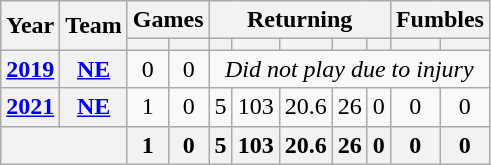<table class="wikitable" style="text-align:center;">
<tr>
<th rowspan="2">Year</th>
<th rowspan="2">Team</th>
<th colspan="2">Games</th>
<th colspan="5">Returning</th>
<th colspan="2">Fumbles</th>
</tr>
<tr>
<th></th>
<th></th>
<th></th>
<th></th>
<th></th>
<th></th>
<th></th>
<th></th>
<th></th>
</tr>
<tr>
<th><a href='#'>2019</a></th>
<th><a href='#'>NE</a></th>
<td>0</td>
<td>0</td>
<td colspan="7"><em>Did not play due to injury</em></td>
</tr>
<tr>
<th><a href='#'>2021</a></th>
<th><a href='#'>NE</a></th>
<td>1</td>
<td>0</td>
<td>5</td>
<td>103</td>
<td>20.6</td>
<td>26</td>
<td>0</td>
<td>0</td>
<td>0</td>
</tr>
<tr>
<th colspan="2"></th>
<th>1</th>
<th>0</th>
<th>5</th>
<th>103</th>
<th>20.6</th>
<th>26</th>
<th>0</th>
<th>0</th>
<th>0</th>
</tr>
</table>
